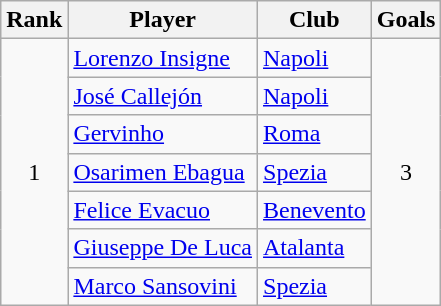<table class="wikitable sortable" style="text-align:center">
<tr>
<th>Rank</th>
<th>Player</th>
<th>Club</th>
<th>Goals</th>
</tr>
<tr>
<td rowspan=7>1</td>
<td align=left> <a href='#'>Lorenzo Insigne</a></td>
<td align=left><a href='#'>Napoli</a></td>
<td rowspan=7>3</td>
</tr>
<tr>
<td align=left> <a href='#'>José Callejón</a></td>
<td align=left><a href='#'>Napoli</a></td>
</tr>
<tr>
<td align=left> <a href='#'>Gervinho</a></td>
<td align=left><a href='#'>Roma</a></td>
</tr>
<tr>
<td align=left> <a href='#'>Osarimen Ebagua</a></td>
<td align=left><a href='#'>Spezia</a></td>
</tr>
<tr>
<td align=left> <a href='#'>Felice Evacuo</a></td>
<td align=left><a href='#'>Benevento</a></td>
</tr>
<tr>
<td align=left> <a href='#'>Giuseppe De Luca</a></td>
<td align=left><a href='#'>Atalanta</a></td>
</tr>
<tr>
<td align=left> <a href='#'>Marco Sansovini</a></td>
<td align=left><a href='#'>Spezia</a></td>
</tr>
</table>
